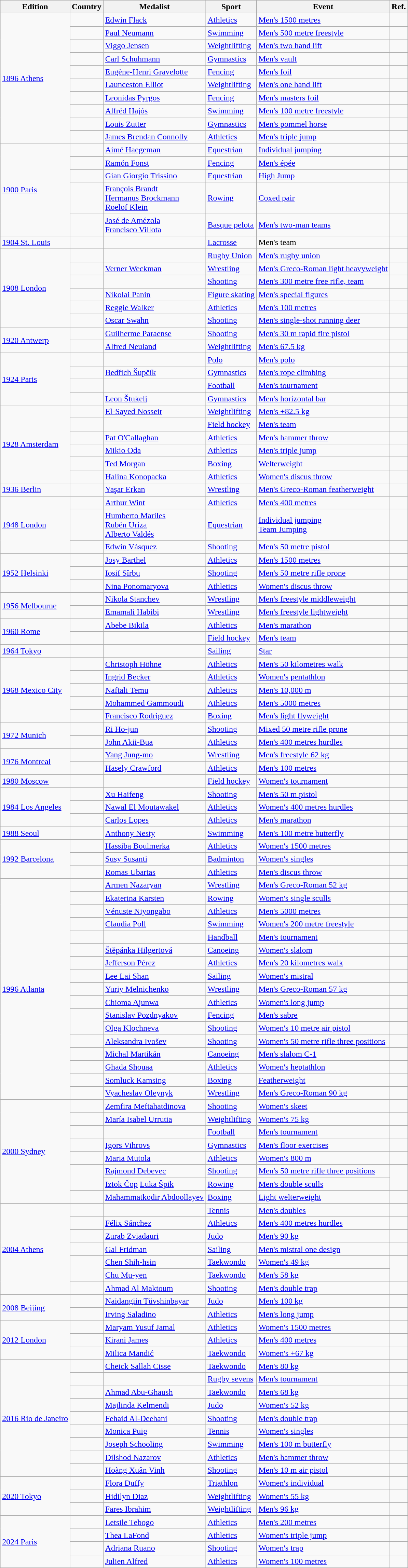<table class="wikitable sortable">
<tr>
<th>Edition</th>
<th>Country</th>
<th>Medalist</th>
<th>Sport</th>
<th>Event</th>
<th>Ref.</th>
</tr>
<tr>
<td rowspan=10><a href='#'>1896 Athens</a></td>
<td></td>
<td><a href='#'>Edwin Flack</a></td>
<td><a href='#'>Athletics</a></td>
<td><a href='#'>Men's 1500 metres</a></td>
<td align=center></td>
</tr>
<tr>
<td></td>
<td><a href='#'>Paul Neumann</a></td>
<td><a href='#'>Swimming</a></td>
<td><a href='#'>Men's 500 metre freestyle</a></td>
<td align=center></td>
</tr>
<tr>
<td></td>
<td><a href='#'>Viggo Jensen</a></td>
<td><a href='#'>Weightlifting</a></td>
<td><a href='#'>Men's two hand lift</a></td>
<td align=center></td>
</tr>
<tr>
<td></td>
<td><a href='#'>Carl Schuhmann</a></td>
<td><a href='#'>Gymnastics</a></td>
<td><a href='#'>Men's vault</a></td>
<td align=center></td>
</tr>
<tr>
<td></td>
<td><a href='#'>Eugène-Henri Gravelotte</a></td>
<td><a href='#'>Fencing</a></td>
<td><a href='#'>Men's foil</a></td>
<td align=center></td>
</tr>
<tr>
<td></td>
<td><a href='#'>Launceston Elliot</a></td>
<td><a href='#'>Weightlifting</a></td>
<td><a href='#'>Men's one hand lift</a></td>
<td align=center></td>
</tr>
<tr>
<td></td>
<td><a href='#'>Leonidas Pyrgos</a></td>
<td><a href='#'>Fencing</a></td>
<td><a href='#'>Men's masters foil</a></td>
<td align=center></td>
</tr>
<tr>
<td></td>
<td><a href='#'>Alfréd Hajós</a></td>
<td><a href='#'>Swimming</a></td>
<td><a href='#'>Men's 100 metre freestyle</a></td>
<td align=center></td>
</tr>
<tr>
<td></td>
<td><a href='#'>Louis Zutter</a></td>
<td><a href='#'>Gymnastics</a></td>
<td><a href='#'>Men's pommel horse</a></td>
<td align=center></td>
</tr>
<tr>
<td></td>
<td><a href='#'>James Brendan Connolly</a></td>
<td><a href='#'>Athletics</a></td>
<td><a href='#'>Men's triple jump</a></td>
<td align=center></td>
</tr>
<tr>
<td rowspan=5><a href='#'>1900 Paris</a></td>
<td></td>
<td><a href='#'>Aimé Haegeman</a></td>
<td><a href='#'>Equestrian</a></td>
<td><a href='#'>Individual jumping</a></td>
<td align=center></td>
</tr>
<tr>
<td></td>
<td><a href='#'>Ramón Fonst</a></td>
<td><a href='#'>Fencing</a></td>
<td><a href='#'>Men's épée</a></td>
<td align=center></td>
</tr>
<tr>
<td></td>
<td><a href='#'>Gian Giorgio Trissino</a></td>
<td><a href='#'>Equestrian</a></td>
<td><a href='#'>High Jump</a></td>
<td align=center></td>
</tr>
<tr>
<td></td>
<td><a href='#'>François Brandt</a><br><a href='#'>Hermanus Brockmann</a><br><a href='#'>Roelof Klein</a></td>
<td><a href='#'>Rowing</a></td>
<td><a href='#'>Coxed pair</a></td>
<td align=center></td>
</tr>
<tr>
<td></td>
<td><a href='#'>José de Amézola</a><br><a href='#'>Francisco Villota</a></td>
<td><a href='#'>Basque pelota</a></td>
<td><a href='#'>Men's two-man teams</a></td>
<td align=center></td>
</tr>
<tr>
<td><a href='#'>1904 St. Louis</a></td>
<td></td>
<td></td>
<td><a href='#'>Lacrosse</a></td>
<td>Men's team</td>
<td align="center"></td>
</tr>
<tr>
<td rowspan=6><a href='#'>1908 London</a></td>
<td><em></em></td>
<td></td>
<td><a href='#'>Rugby Union</a></td>
<td><a href='#'>Men's rugby union</a></td>
<td align=center></td>
</tr>
<tr>
<td></td>
<td><a href='#'>Verner Weckman</a></td>
<td><a href='#'>Wrestling</a></td>
<td><a href='#'>Men's Greco-Roman light heavyweight</a></td>
<td align=center></td>
</tr>
<tr>
<td></td>
<td></td>
<td><a href='#'>Shooting</a></td>
<td><a href='#'>Men's 300 metre free rifle, team</a></td>
<td align=center></td>
</tr>
<tr>
<td><em></em></td>
<td><a href='#'>Nikolai Panin</a></td>
<td><a href='#'>Figure skating</a></td>
<td><a href='#'>Men's special figures</a></td>
<td align=center></td>
</tr>
<tr>
<td></td>
<td><a href='#'>Reggie Walker</a></td>
<td><a href='#'>Athletics</a></td>
<td><a href='#'>Men's 100 metres</a></td>
<td align=center></td>
</tr>
<tr>
<td></td>
<td><a href='#'>Oscar Swahn</a></td>
<td><a href='#'>Shooting</a></td>
<td><a href='#'>Men's single-shot running deer</a></td>
<td align=center></td>
</tr>
<tr>
<td rowspan=2><a href='#'>1920 Antwerp</a></td>
<td></td>
<td><a href='#'>Guilherme Paraense</a></td>
<td><a href='#'>Shooting</a></td>
<td><a href='#'>Men's 30 m rapid fire pistol</a></td>
<td align=center></td>
</tr>
<tr>
<td></td>
<td><a href='#'>Alfred Neuland</a></td>
<td><a href='#'>Weightlifting</a></td>
<td><a href='#'>Men's 67.5 kg</a></td>
<td align=center></td>
</tr>
<tr>
<td rowspan=4><a href='#'>1924 Paris</a></td>
<td></td>
<td></td>
<td><a href='#'>Polo</a></td>
<td><a href='#'>Men's polo</a></td>
<td align=center></td>
</tr>
<tr>
<td><em></em></td>
<td><a href='#'>Bedřich Šupčík</a></td>
<td><a href='#'>Gymnastics</a></td>
<td><a href='#'>Men's rope climbing</a></td>
<td align=center></td>
</tr>
<tr>
<td></td>
<td></td>
<td><a href='#'>Football</a></td>
<td><a href='#'>Men's tournament</a></td>
<td align=center></td>
</tr>
<tr>
<td><em></em></td>
<td><a href='#'>Leon Štukelj</a></td>
<td><a href='#'>Gymnastics</a></td>
<td><a href='#'>Men's horizontal bar</a></td>
<td align=center></td>
</tr>
<tr>
<td rowspan=6><a href='#'>1928 Amsterdam</a></td>
<td></td>
<td><a href='#'>El-Sayed Nosseir</a></td>
<td><a href='#'>Weightlifting</a></td>
<td><a href='#'>Men's +82.5 kg</a></td>
<td align=center></td>
</tr>
<tr>
<td></td>
<td></td>
<td><a href='#'>Field hockey</a></td>
<td><a href='#'>Men's team</a></td>
<td align=center></td>
</tr>
<tr>
<td></td>
<td><a href='#'>Pat O'Callaghan</a></td>
<td><a href='#'>Athletics</a></td>
<td><a href='#'>Men's hammer throw</a></td>
<td align=center></td>
</tr>
<tr>
<td></td>
<td><a href='#'>Mikio Oda</a></td>
<td><a href='#'>Athletics</a></td>
<td><a href='#'>Men's triple jump</a></td>
<td align=center></td>
</tr>
<tr>
<td></td>
<td><a href='#'>Ted Morgan</a></td>
<td><a href='#'>Boxing</a></td>
<td><a href='#'>Welterweight</a></td>
<td align=center></td>
</tr>
<tr>
<td></td>
<td><a href='#'>Halina Konopacka</a></td>
<td><a href='#'>Athletics</a></td>
<td><a href='#'>Women's discus throw</a></td>
<td align=center></td>
</tr>
<tr>
<td><a href='#'>1936 Berlin</a></td>
<td></td>
<td><a href='#'>Yaşar Erkan</a></td>
<td><a href='#'>Wrestling</a></td>
<td><a href='#'>Men's Greco-Roman featherweight</a></td>
<td align=center></td>
</tr>
<tr>
<td rowspan=3><a href='#'>1948 London</a></td>
<td></td>
<td><a href='#'>Arthur Wint</a></td>
<td><a href='#'>Athletics</a></td>
<td><a href='#'>Men's 400 metres</a></td>
<td align=center></td>
</tr>
<tr>
<td></td>
<td><a href='#'>Humberto Mariles</a><br> <a href='#'>Rubén Uriza</a><br> <a href='#'>Alberto Valdés</a></td>
<td><a href='#'>Equestrian</a></td>
<td><a href='#'>Individual jumping</a><br><a href='#'>Team Jumping</a></td>
<td align=center></td>
</tr>
<tr>
<td></td>
<td><a href='#'>Edwin Vásquez</a></td>
<td><a href='#'>Shooting</a></td>
<td><a href='#'>Men's 50 metre pistol</a></td>
<td align=center></td>
</tr>
<tr>
<td rowspan=3><a href='#'>1952 Helsinki</a></td>
<td></td>
<td><a href='#'>Josy Barthel</a></td>
<td><a href='#'>Athletics</a></td>
<td><a href='#'>Men's 1500 metres</a></td>
<td align=center></td>
</tr>
<tr>
<td></td>
<td><a href='#'>Iosif Sîrbu</a></td>
<td><a href='#'>Shooting</a></td>
<td><a href='#'>Men's 50 metre rifle prone</a></td>
<td align=center></td>
</tr>
<tr>
<td><em></em></td>
<td><a href='#'>Nina Ponomaryova</a></td>
<td><a href='#'>Athletics</a></td>
<td><a href='#'>Women's discus throw</a></td>
<td align=center></td>
</tr>
<tr>
<td rowspan=2><a href='#'>1956 Melbourne</a></td>
<td></td>
<td><a href='#'>Nikola Stanchev </a></td>
<td><a href='#'>Wrestling</a></td>
<td><a href='#'>Men's freestyle middleweight</a></td>
<td align=center></td>
</tr>
<tr>
<td></td>
<td><a href='#'>Emamali Habibi</a></td>
<td><a href='#'>Wrestling</a></td>
<td><a href='#'>Men's freestyle lightweight</a></td>
<td align=center></td>
</tr>
<tr>
<td rowspan=2><a href='#'>1960 Rome</a></td>
<td></td>
<td><a href='#'>Abebe Bikila</a></td>
<td><a href='#'>Athletics</a></td>
<td><a href='#'>Men's marathon</a></td>
<td align=center></td>
</tr>
<tr>
<td></td>
<td></td>
<td><a href='#'>Field hockey</a></td>
<td><a href='#'>Men's team</a></td>
<td align=center></td>
</tr>
<tr>
<td><a href='#'>1964 Tokyo</a></td>
<td></td>
<td><br></td>
<td><a href='#'>Sailing</a></td>
<td><a href='#'>Star</a></td>
<td align=center></td>
</tr>
<tr>
<td rowspan=5><a href='#'>1968 Mexico City</a></td>
<td><em></em></td>
<td><a href='#'>Christoph Höhne</a></td>
<td><a href='#'>Athletics</a></td>
<td><a href='#'>Men's 50 kilometres walk</a></td>
<td align=center></td>
</tr>
<tr>
<td><em></em></td>
<td><a href='#'>Ingrid Becker</a></td>
<td><a href='#'>Athletics</a></td>
<td><a href='#'>Women's pentathlon</a></td>
<td align=center></td>
</tr>
<tr>
<td></td>
<td><a href='#'>Naftali Temu</a></td>
<td><a href='#'>Athletics</a></td>
<td><a href='#'>Men's 10,000 m</a></td>
<td align=center></td>
</tr>
<tr>
<td></td>
<td><a href='#'>Mohammed Gammoudi</a></td>
<td><a href='#'>Athletics</a></td>
<td><a href='#'>Men's 5000 metres</a></td>
<td align=center></td>
</tr>
<tr>
<td></td>
<td><a href='#'>Francisco Rodriguez</a></td>
<td><a href='#'>Boxing</a></td>
<td><a href='#'>Men's light flyweight</a></td>
<td align=center></td>
</tr>
<tr>
<td rowspan=2><a href='#'>1972 Munich</a></td>
<td></td>
<td><a href='#'>Ri Ho-jun</a></td>
<td><a href='#'>Shooting</a></td>
<td><a href='#'>Mixed 50 metre rifle prone</a></td>
<td align=center></td>
</tr>
<tr>
<td></td>
<td><a href='#'>John Akii-Bua</a></td>
<td><a href='#'>Athletics</a></td>
<td><a href='#'>Men's 400 metres hurdles</a></td>
<td align=center></td>
</tr>
<tr>
<td rowspan=2><a href='#'>1976 Montreal</a></td>
<td></td>
<td><a href='#'>Yang Jung-mo</a></td>
<td><a href='#'>Wrestling</a></td>
<td><a href='#'>Men's freestyle 62 kg</a></td>
<td align=center></td>
</tr>
<tr>
<td></td>
<td><a href='#'>Hasely Crawford</a></td>
<td><a href='#'>Athletics</a></td>
<td><a href='#'>Men's 100 metres</a></td>
<td align=center></td>
</tr>
<tr>
<td><a href='#'>1980 Moscow</a></td>
<td></td>
<td></td>
<td><a href='#'>Field hockey</a></td>
<td><a href='#'>Women's tournament</a></td>
<td align=center></td>
</tr>
<tr>
<td rowspan=3><a href='#'>1984 Los Angeles</a></td>
<td></td>
<td><a href='#'>Xu Haifeng</a></td>
<td><a href='#'>Shooting</a></td>
<td><a href='#'>Men's 50 m pistol</a></td>
<td align=center></td>
</tr>
<tr>
<td></td>
<td><a href='#'>Nawal El Moutawakel</a></td>
<td><a href='#'>Athletics</a></td>
<td><a href='#'>Women's 400 metres hurdles</a></td>
<td align=center></td>
</tr>
<tr>
<td></td>
<td><a href='#'>Carlos Lopes</a></td>
<td><a href='#'>Athletics</a></td>
<td><a href='#'>Men's marathon</a></td>
<td align=center></td>
</tr>
<tr>
<td><a href='#'>1988 Seoul</a></td>
<td></td>
<td><a href='#'>Anthony Nesty</a></td>
<td><a href='#'>Swimming</a></td>
<td><a href='#'>Men's 100 metre butterfly</a></td>
<td align=center></td>
</tr>
<tr>
<td rowspan=3><a href='#'>1992 Barcelona</a></td>
<td></td>
<td><a href='#'>Hassiba Boulmerka</a></td>
<td><a href='#'>Athletics</a></td>
<td><a href='#'>Women's 1500 metres</a></td>
<td align=center></td>
</tr>
<tr>
<td></td>
<td><a href='#'>Susy Susanti</a></td>
<td><a href='#'>Badminton</a></td>
<td><a href='#'>Women's singles</a></td>
<td align=center></td>
</tr>
<tr>
<td></td>
<td><a href='#'>Romas Ubartas</a></td>
<td><a href='#'>Athletics</a></td>
<td><a href='#'>Men's discus throw</a></td>
<td align=center></td>
</tr>
<tr>
<td rowspan="17"><a href='#'>1996 Atlanta</a></td>
<td></td>
<td><a href='#'>Armen Nazaryan</a></td>
<td><a href='#'>Wrestling</a></td>
<td><a href='#'>Men's Greco-Roman 52 kg</a></td>
<td align=center></td>
</tr>
<tr>
<td></td>
<td><a href='#'>Ekaterina Karsten</a></td>
<td><a href='#'>Rowing</a></td>
<td><a href='#'>Women's single sculls</a></td>
<td align=center></td>
</tr>
<tr>
<td></td>
<td><a href='#'>Vénuste Niyongabo</a></td>
<td><a href='#'>Athletics</a></td>
<td><a href='#'>Men's 5000 metres</a></td>
<td align=center></td>
</tr>
<tr>
<td></td>
<td><a href='#'>Claudia Poll</a></td>
<td><a href='#'>Swimming</a></td>
<td><a href='#'>Women's 200 metre freestyle</a></td>
<td align=center></td>
</tr>
<tr>
<td></td>
<td></td>
<td><a href='#'>Handball</a></td>
<td><a href='#'>Men's tournament</a></td>
<td align=center></td>
</tr>
<tr>
<td></td>
<td><a href='#'>Štěpánka Hilgertová</a></td>
<td><a href='#'>Canoeing</a></td>
<td><a href='#'>Women's slalom</a></td>
<td align=center></td>
</tr>
<tr>
<td></td>
<td><a href='#'>Jefferson Pérez</a></td>
<td><a href='#'>Athletics</a></td>
<td><a href='#'>Men's 20 kilometres walk</a></td>
<td align=center></td>
</tr>
<tr>
<td></td>
<td><a href='#'>Lee Lai Shan</a></td>
<td><a href='#'>Sailing</a></td>
<td><a href='#'>Women's mistral</a></td>
<td align=center></td>
</tr>
<tr>
<td></td>
<td><a href='#'>Yuriy Melnichenko</a></td>
<td><a href='#'>Wrestling</a></td>
<td><a href='#'>Men's Greco-Roman 57 kg</a></td>
<td align=center></td>
</tr>
<tr>
<td></td>
<td><a href='#'>Chioma Ajunwa</a></td>
<td><a href='#'>Athletics</a></td>
<td><a href='#'>Women's long jump</a></td>
<td align=center></td>
</tr>
<tr>
<td rowspan="2"></td>
<td><a href='#'>Stanislav Pozdnyakov</a></td>
<td><a href='#'>Fencing</a></td>
<td><a href='#'>Men's sabre</a></td>
<td align="center"></td>
</tr>
<tr>
<td><a href='#'>Olga Klochneva</a></td>
<td><a href='#'>Shooting</a></td>
<td><a href='#'>Women's 10 metre air pistol</a></td>
<td></td>
</tr>
<tr>
<td><em></em></td>
<td><a href='#'>Aleksandra Ivošev</a></td>
<td><a href='#'>Shooting</a></td>
<td><a href='#'>Women's 50 metre rifle three positions</a></td>
<td align=center></td>
</tr>
<tr>
<td></td>
<td><a href='#'>Michal Martikán</a></td>
<td><a href='#'>Canoeing</a></td>
<td><a href='#'>Men's slalom C-1</a></td>
<td align=center></td>
</tr>
<tr>
<td></td>
<td><a href='#'>Ghada Shouaa</a></td>
<td><a href='#'>Athletics</a></td>
<td><a href='#'>Women's heptathlon</a></td>
<td align=center></td>
</tr>
<tr>
<td></td>
<td><a href='#'>Somluck Kamsing</a></td>
<td><a href='#'>Boxing</a></td>
<td><a href='#'>Featherweight</a></td>
<td align=center></td>
</tr>
<tr>
<td></td>
<td><a href='#'>Vyacheslav Oleynyk</a></td>
<td><a href='#'>Wrestling</a></td>
<td><a href='#'>Men's Greco-Roman 90 kg</a></td>
<td align=center></td>
</tr>
<tr>
<td rowspan="8"><a href='#'>2000 Sydney</a></td>
<td></td>
<td><a href='#'>Zemfira Meftahatdinova</a></td>
<td><a href='#'>Shooting</a></td>
<td><a href='#'>Women's skeet</a></td>
<td align=center></td>
</tr>
<tr>
<td></td>
<td><a href='#'>María Isabel Urrutia</a></td>
<td><a href='#'>Weightlifting</a></td>
<td><a href='#'>Women's 75 kg</a></td>
<td align=center></td>
</tr>
<tr>
<td></td>
<td></td>
<td><a href='#'>Football</a></td>
<td><a href='#'>Men's tournament</a></td>
<td align=center></td>
</tr>
<tr>
<td></td>
<td><a href='#'>Igors Vihrovs</a></td>
<td><a href='#'>Gymnastics</a></td>
<td><a href='#'>Men's floor exercises</a></td>
<td align=center></td>
</tr>
<tr>
<td></td>
<td><a href='#'>Maria Mutola</a></td>
<td><a href='#'>Athletics</a></td>
<td><a href='#'>Women's 800 m</a></td>
<td align=center></td>
</tr>
<tr>
<td rowspan="2"></td>
<td><a href='#'>Rajmond Debevec</a></td>
<td><a href='#'>Shooting</a></td>
<td><a href='#'>Men's 50 metre rifle three positions</a></td>
<td rowspan="2" align="center"></td>
</tr>
<tr>
<td><a href='#'>Iztok Čop</a> <a href='#'>Luka Špik</a></td>
<td><a href='#'>Rowing</a></td>
<td><a href='#'>Men's double sculls</a></td>
</tr>
<tr>
<td></td>
<td><a href='#'>Mahammatkodir Abdoollayev</a></td>
<td><a href='#'>Boxing</a></td>
<td><a href='#'>Light welterweight</a></td>
<td align=center></td>
</tr>
<tr>
<td rowspan="7"><a href='#'>2004 Athens</a></td>
<td></td>
<td><br></td>
<td><a href='#'>Tennis</a></td>
<td><a href='#'>Men's doubles</a></td>
<td align=center></td>
</tr>
<tr>
<td></td>
<td><a href='#'>Félix Sánchez</a></td>
<td><a href='#'>Athletics</a></td>
<td><a href='#'>Men's 400 metres hurdles</a></td>
<td align=center></td>
</tr>
<tr>
<td></td>
<td><a href='#'>Zurab Zviadauri</a></td>
<td><a href='#'>Judo</a></td>
<td><a href='#'>Men's 90 kg</a></td>
<td align=center></td>
</tr>
<tr>
<td></td>
<td><a href='#'>Gal Fridman</a></td>
<td><a href='#'>Sailing</a></td>
<td><a href='#'>Men's mistral one design</a></td>
<td align=center></td>
</tr>
<tr>
<td rowspan="2"></td>
<td><a href='#'>Chen Shih-hsin</a></td>
<td><a href='#'>Taekwondo</a></td>
<td><a href='#'>Women's 49 kg</a></td>
<td rowspan="2" align="center"></td>
</tr>
<tr>
<td><a href='#'>Chu Mu-yen</a></td>
<td><a href='#'>Taekwondo</a></td>
<td><a href='#'>Men's 58 kg</a></td>
</tr>
<tr>
<td></td>
<td><a href='#'>Ahmad Al Maktoum</a></td>
<td><a href='#'>Shooting</a></td>
<td><a href='#'>Men's double trap</a></td>
<td align=center></td>
</tr>
<tr>
<td rowspan=2><a href='#'>2008 Beijing</a></td>
<td></td>
<td><a href='#'>Naidangiin Tüvshinbayar</a></td>
<td><a href='#'>Judo</a></td>
<td><a href='#'>Men's 100 kg</a></td>
<td align=center></td>
</tr>
<tr>
<td></td>
<td><a href='#'>Irving Saladino</a></td>
<td><a href='#'>Athletics</a></td>
<td><a href='#'>Men's long jump</a></td>
<td align=center></td>
</tr>
<tr>
<td rowspan=3><a href='#'>2012 London</a></td>
<td></td>
<td><a href='#'>Maryam Yusuf Jamal</a></td>
<td><a href='#'>Athletics</a></td>
<td><a href='#'>Women's 1500 metres</a></td>
<td align=center></td>
</tr>
<tr>
<td></td>
<td><a href='#'>Kirani James</a></td>
<td><a href='#'>Athletics</a></td>
<td><a href='#'>Men's 400 metres</a></td>
<td align=center></td>
</tr>
<tr>
<td></td>
<td><a href='#'>Milica Mandić</a></td>
<td><a href='#'>Taekwondo</a></td>
<td><a href='#'>Women's +67 kg</a></td>
<td align=center></td>
</tr>
<tr>
<td rowspan=9><a href='#'>2016 Rio de Janeiro</a></td>
<td></td>
<td><a href='#'>Cheick Sallah Cisse</a></td>
<td><a href='#'>Taekwondo</a></td>
<td><a href='#'>Men's 80 kg</a></td>
<td align=center></td>
</tr>
<tr>
<td></td>
<td></td>
<td><a href='#'>Rugby sevens</a></td>
<td><a href='#'>Men's tournament</a></td>
<td align=center></td>
</tr>
<tr>
<td></td>
<td><a href='#'>Ahmad Abu-Ghaush</a></td>
<td><a href='#'>Taekwondo</a></td>
<td><a href='#'>Men's 68 kg</a></td>
<td align=center></td>
</tr>
<tr>
<td></td>
<td><a href='#'>Majlinda Kelmendi</a></td>
<td><a href='#'>Judo</a></td>
<td><a href='#'>Women's 52 kg</a></td>
<td align=center></td>
</tr>
<tr>
<td></td>
<td><a href='#'>Fehaid Al-Deehani</a></td>
<td><a href='#'>Shooting</a></td>
<td><a href='#'>Men's double trap</a></td>
<td align=center></td>
</tr>
<tr>
<td></td>
<td><a href='#'>Monica Puig</a></td>
<td><a href='#'>Tennis</a></td>
<td><a href='#'>Women's singles</a></td>
<td align=center></td>
</tr>
<tr>
<td></td>
<td><a href='#'>Joseph Schooling</a></td>
<td><a href='#'>Swimming</a></td>
<td><a href='#'>Men's 100 m butterfly</a></td>
<td align=center></td>
</tr>
<tr>
<td></td>
<td><a href='#'>Dilshod Nazarov</a></td>
<td><a href='#'>Athletics</a></td>
<td><a href='#'>Men's hammer throw</a></td>
<td align=center></td>
</tr>
<tr>
<td></td>
<td><a href='#'>Hoàng Xuân Vinh</a></td>
<td><a href='#'>Shooting</a></td>
<td><a href='#'>Men's 10 m air pistol</a></td>
<td align=center></td>
</tr>
<tr>
<td rowspan=3><a href='#'>2020 Tokyo</a></td>
<td></td>
<td><a href='#'>Flora Duffy</a></td>
<td><a href='#'>Triathlon</a></td>
<td><a href='#'>Women's individual</a></td>
<td align=center></td>
</tr>
<tr>
<td></td>
<td><a href='#'>Hidilyn Diaz</a></td>
<td><a href='#'>Weightlifting</a></td>
<td><a href='#'>Women's 55 kg</a></td>
<td align=center></td>
</tr>
<tr>
<td></td>
<td><a href='#'>Fares Ibrahim</a></td>
<td><a href='#'>Weightlifting</a></td>
<td><a href='#'>Men's 96 kg</a></td>
<td align=center></td>
</tr>
<tr>
<td rowspan=4><a href='#'>2024 Paris</a></td>
<td></td>
<td><a href='#'>Letsile Tebogo</a></td>
<td><a href='#'>Athletics</a></td>
<td><a href='#'>Men's 200 metres</a></td>
<td align=center></td>
</tr>
<tr>
<td></td>
<td><a href='#'>Thea LaFond</a></td>
<td><a href='#'>Athletics</a></td>
<td><a href='#'>Women's triple jump</a></td>
<td align=center></td>
</tr>
<tr>
<td></td>
<td><a href='#'>Adriana Ruano</a></td>
<td><a href='#'>Shooting</a></td>
<td><a href='#'>Women's trap</a></td>
<td align=center></td>
</tr>
<tr>
<td></td>
<td><a href='#'>Julien Alfred</a></td>
<td><a href='#'>Athletics</a></td>
<td><a href='#'>Women's 100 metres</a></td>
<td align=center></td>
</tr>
</table>
